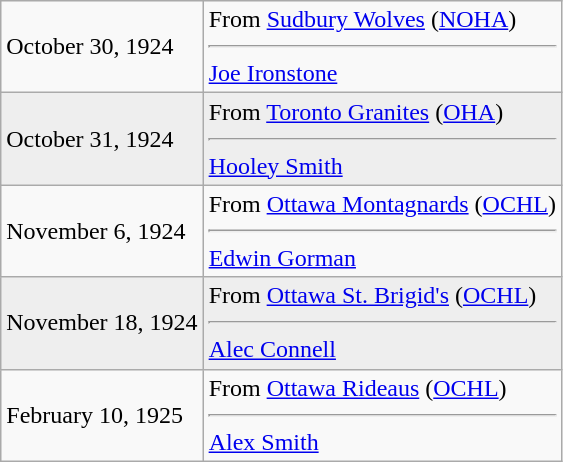<table class="wikitable">
<tr>
<td>October 30, 1924</td>
<td valign="top">From <a href='#'>Sudbury Wolves</a> (<a href='#'>NOHA</a>)<hr><a href='#'>Joe Ironstone</a></td>
</tr>
<tr style="background:#eee;">
<td>October 31, 1924</td>
<td valign="top">From <a href='#'>Toronto Granites</a> (<a href='#'>OHA</a>)<hr><a href='#'>Hooley Smith</a></td>
</tr>
<tr>
<td>November 6, 1924</td>
<td valign="top">From <a href='#'>Ottawa Montagnards</a> (<a href='#'>OCHL</a>)<hr><a href='#'>Edwin Gorman</a></td>
</tr>
<tr style="background:#eee;">
<td>November 18, 1924</td>
<td valign="top">From <a href='#'>Ottawa St. Brigid's</a> (<a href='#'>OCHL</a>)<hr><a href='#'>Alec Connell</a></td>
</tr>
<tr>
<td>February 10, 1925</td>
<td valign="top">From <a href='#'>Ottawa Rideaus</a> (<a href='#'>OCHL</a>)<hr><a href='#'>Alex Smith</a></td>
</tr>
</table>
